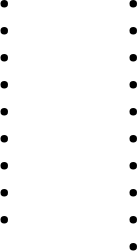<table>
<tr>
<td style="vertical-align:top; width:25%;"><br><ul><li></li><li></li><li></li><li></li><li></li><li></li><li></li><li></li><li></li></ul></td>
<td style="vertical-align:top; width:25%;"><br><ul><li></li><li></li><li></li><li></li><li></li><li></li><li></li><li></li><li></li><li></li></ul></td>
</tr>
</table>
